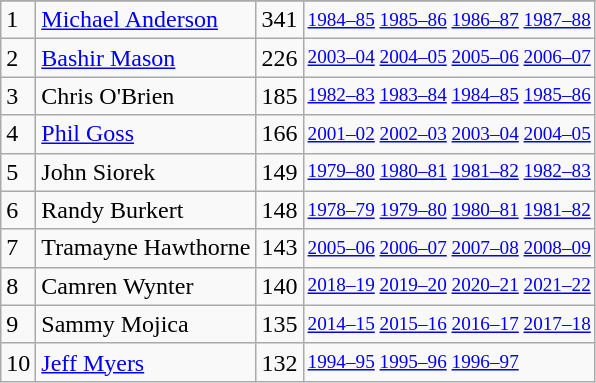<table class="wikitable">
<tr>
</tr>
<tr>
<td>1</td>
<td><a href='#'>Michael Anderson</a></td>
<td>341</td>
<td style="font-size:80%;"><a href='#'>1984–85</a> <a href='#'>1985–86</a> <a href='#'>1986–87</a> <a href='#'>1987–88</a></td>
</tr>
<tr>
<td>2</td>
<td><a href='#'>Bashir Mason</a></td>
<td>226</td>
<td style="font-size:80%;"><a href='#'>2003–04</a> <a href='#'>2004–05</a> <a href='#'>2005–06</a> <a href='#'>2006–07</a></td>
</tr>
<tr>
<td>3</td>
<td>Chris O'Brien</td>
<td>185</td>
<td style="font-size:80%;"><a href='#'>1982–83</a> <a href='#'>1983–84</a> <a href='#'>1984–85</a> <a href='#'>1985–86</a></td>
</tr>
<tr>
<td>4</td>
<td><a href='#'>Phil Goss</a></td>
<td>166</td>
<td style="font-size:80%;"><a href='#'>2001–02</a> <a href='#'>2002–03</a> <a href='#'>2003–04</a> <a href='#'>2004–05</a></td>
</tr>
<tr>
<td>5</td>
<td>John Siorek</td>
<td>149</td>
<td style="font-size:80%;"><a href='#'>1979–80</a> <a href='#'>1980–81</a> <a href='#'>1981–82</a> <a href='#'>1982–83</a></td>
</tr>
<tr>
<td>6</td>
<td>Randy Burkert</td>
<td>148</td>
<td style="font-size:80%;"><a href='#'>1978–79</a> <a href='#'>1979–80</a> <a href='#'>1980–81</a> <a href='#'>1981–82</a></td>
</tr>
<tr>
<td>7</td>
<td>Tramayne Hawthorne</td>
<td>143</td>
<td style="font-size:80%;"><a href='#'>2005–06</a> <a href='#'>2006–07</a> <a href='#'>2007–08</a> <a href='#'>2008–09</a></td>
</tr>
<tr>
<td>8</td>
<td>Camren Wynter</td>
<td>140</td>
<td style="font-size:80%;"><a href='#'>2018–19</a> <a href='#'>2019–20</a> <a href='#'>2020–21</a> <a href='#'>2021–22</a></td>
</tr>
<tr>
<td>9</td>
<td>Sammy Mojica</td>
<td>135</td>
<td style="font-size:80%;"><a href='#'>2014–15</a> <a href='#'>2015–16</a> <a href='#'>2016–17</a> <a href='#'>2017–18</a></td>
</tr>
<tr>
<td>10</td>
<td><a href='#'>Jeff Myers</a></td>
<td>132</td>
<td style="font-size:80%;"><a href='#'>1994–95</a> <a href='#'>1995–96</a> <a href='#'>1996–97</a></td>
</tr>
</table>
